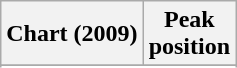<table class="wikitable sortable plainrowheaders" style="text-align:center">
<tr>
<th scope="col">Chart (2009)</th>
<th scope="col">Peak<br>position</th>
</tr>
<tr>
</tr>
<tr>
</tr>
<tr>
</tr>
</table>
